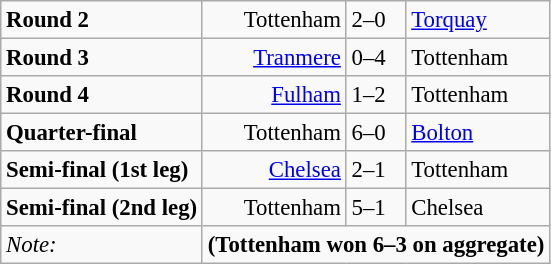<table class="wikitable" style="font-size:95%">
<tr>
<td><strong>Round 2</strong></td>
<td align=right>Tottenham</td>
<td>2–0</td>
<td><a href='#'>Torquay</a></td>
</tr>
<tr>
<td><strong>Round 3</strong></td>
<td align=right><a href='#'>Tranmere</a></td>
<td>0–4</td>
<td>Tottenham</td>
</tr>
<tr>
<td><strong>Round 4</strong></td>
<td align=right><a href='#'>Fulham</a></td>
<td>1–2</td>
<td>Tottenham</td>
</tr>
<tr>
<td><strong>Quarter-final</strong></td>
<td align=right>Tottenham</td>
<td>6–0</td>
<td><a href='#'>Bolton</a></td>
</tr>
<tr>
<td><strong>Semi-final (1st leg)</strong></td>
<td align=right><a href='#'>Chelsea</a></td>
<td>2–1</td>
<td>Tottenham</td>
</tr>
<tr>
<td><strong>Semi-final (2nd leg)</strong></td>
<td align=right>Tottenham</td>
<td>5–1</td>
<td>Chelsea</td>
</tr>
<tr>
<td><em>Note:</em></td>
<td colspan=3 align=center><strong>(Tottenham won 6–3 on aggregate)</strong></td>
</tr>
</table>
